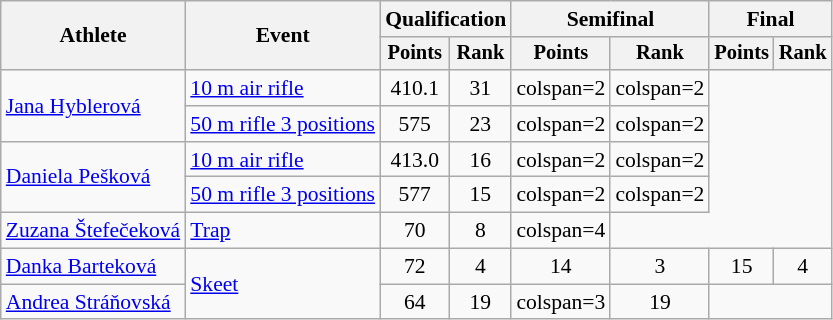<table class="wikitable" style="font-size:90%">
<tr>
<th rowspan="2">Athlete</th>
<th rowspan="2">Event</th>
<th colspan=2>Qualification</th>
<th colspan=2>Semifinal</th>
<th colspan=2>Final</th>
</tr>
<tr style="font-size:95%">
<th>Points</th>
<th>Rank</th>
<th>Points</th>
<th>Rank</th>
<th>Points</th>
<th>Rank</th>
</tr>
<tr align=center>
<td rowspan=2 align=left><a href='#'>Jana Hyblerová</a></td>
<td align=left><a href='#'>10 m air rifle</a></td>
<td>410.1</td>
<td>31</td>
<td>colspan=2 </td>
<td>colspan=2 </td>
</tr>
<tr align=center>
<td align=left><a href='#'>50 m rifle 3 positions</a></td>
<td>575</td>
<td>23</td>
<td>colspan=2 </td>
<td>colspan=2 </td>
</tr>
<tr align=center>
<td rowspan=2 align=left><a href='#'>Daniela Pešková</a></td>
<td align=left><a href='#'>10 m air rifle</a></td>
<td>413.0</td>
<td>16</td>
<td>colspan=2 </td>
<td>colspan=2 </td>
</tr>
<tr align=center>
<td align=left><a href='#'>50 m rifle 3 positions</a></td>
<td>577</td>
<td>15</td>
<td>colspan=2 </td>
<td>colspan=2 </td>
</tr>
<tr align=center>
<td align=left><a href='#'>Zuzana Štefečeková</a></td>
<td align=left><a href='#'>Trap</a></td>
<td>70</td>
<td>8</td>
<td>colspan=4 </td>
</tr>
<tr align=center>
<td align=left><a href='#'>Danka Barteková</a></td>
<td align=left rowspan=2><a href='#'>Skeet</a></td>
<td>72</td>
<td>4</td>
<td>14</td>
<td>3</td>
<td>15</td>
<td>4</td>
</tr>
<tr align=center>
<td align=left><a href='#'>Andrea Stráňovská</a></td>
<td>64</td>
<td>19</td>
<td>colspan=3 </td>
<td>19</td>
</tr>
</table>
